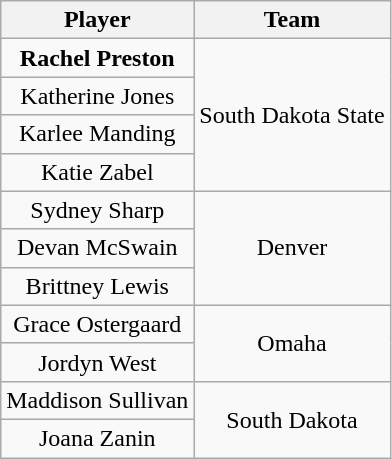<table class="wikitable" style="text-align: center;">
<tr>
<th>Player</th>
<th>Team</th>
</tr>
<tr>
<td><strong>Rachel Preston</strong></td>
<td rowspan=4>South Dakota State</td>
</tr>
<tr>
<td>Katherine Jones</td>
</tr>
<tr>
<td>Karlee Manding</td>
</tr>
<tr>
<td>Katie Zabel</td>
</tr>
<tr>
<td>Sydney Sharp</td>
<td rowspan=3>Denver</td>
</tr>
<tr>
<td>Devan McSwain</td>
</tr>
<tr>
<td>Brittney Lewis</td>
</tr>
<tr>
<td>Grace Ostergaard</td>
<td rowspan=2>Omaha</td>
</tr>
<tr>
<td>Jordyn West</td>
</tr>
<tr>
<td>Maddison Sullivan</td>
<td rowspan=2>South Dakota</td>
</tr>
<tr>
<td>Joana Zanin</td>
</tr>
</table>
